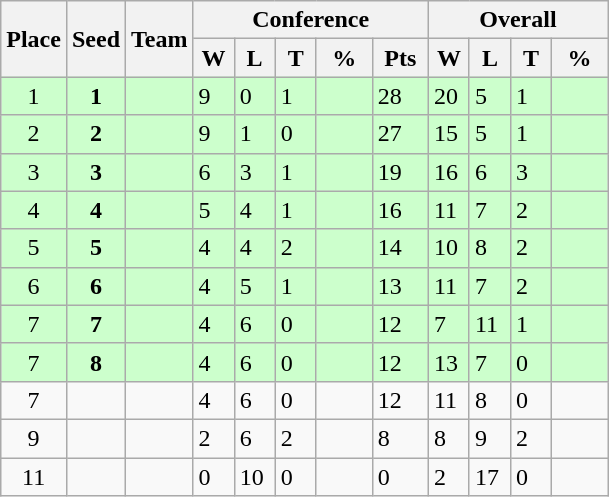<table class="wikitable">
<tr>
<th rowspan ="2">Place</th>
<th rowspan ="2">Seed</th>
<th rowspan ="2">Team</th>
<th colspan = "5">Conference</th>
<th colspan = "4">Overall</th>
</tr>
<tr>
<th scope="col" style="width: 20px;">W</th>
<th scope="col" style="width: 20px;">L</th>
<th scope="col" style="width: 20px;">T</th>
<th scope="col" style="width: 30px;">%</th>
<th scope="col" style="width: 30px;">Pts</th>
<th scope="col" style="width: 20px;">W</th>
<th scope="col" style="width: 20px;">L</th>
<th scope="col" style="width: 20px;">T</th>
<th scope="col" style="width: 30px;">%</th>
</tr>
<tr bgcolor=#ccffcc>
<td style="text-align:center;">1</td>
<td style="text-align:center;"><strong>1</strong></td>
<td></td>
<td>9</td>
<td>0</td>
<td>1</td>
<td></td>
<td>28</td>
<td>20</td>
<td>5</td>
<td>1</td>
<td></td>
</tr>
<tr bgcolor=#ccffcc>
<td style="text-align:center;">2</td>
<td style="text-align:center;"><strong>2</strong></td>
<td></td>
<td>9</td>
<td>1</td>
<td>0</td>
<td></td>
<td>27</td>
<td>15</td>
<td>5</td>
<td>1</td>
<td></td>
</tr>
<tr bgcolor=#ccffcc>
<td style="text-align:center;">3</td>
<td style="text-align:center;"><strong>3</strong></td>
<td></td>
<td>6</td>
<td>3</td>
<td>1</td>
<td></td>
<td>19</td>
<td>16</td>
<td>6</td>
<td>3</td>
<td></td>
</tr>
<tr bgcolor=#ccffcc>
<td style="text-align:center;">4</td>
<td style="text-align:center;"><strong>4</strong></td>
<td></td>
<td>5</td>
<td>4</td>
<td>1</td>
<td></td>
<td>16</td>
<td>11</td>
<td>7</td>
<td>2</td>
<td></td>
</tr>
<tr bgcolor=#ccffcc>
<td style="text-align:center;">5</td>
<td style="text-align:center;"><strong>5</strong></td>
<td></td>
<td>4</td>
<td>4</td>
<td>2</td>
<td></td>
<td>14</td>
<td>10</td>
<td>8</td>
<td>2</td>
<td></td>
</tr>
<tr bgcolor=#ccffcc>
<td style="text-align:center;">6</td>
<td style="text-align:center;"><strong>6</strong></td>
<td></td>
<td>4</td>
<td>5</td>
<td>1</td>
<td></td>
<td>13</td>
<td>11</td>
<td>7</td>
<td>2</td>
<td></td>
</tr>
<tr bgcolor=#ccffcc>
<td style="text-align:center;">7</td>
<td style="text-align:center;"><strong>7</strong></td>
<td></td>
<td>4</td>
<td>6</td>
<td>0</td>
<td></td>
<td>12</td>
<td>7</td>
<td>11</td>
<td>1</td>
<td></td>
</tr>
<tr bgcolor=#ccffcc>
<td style="text-align:center;">7</td>
<td style="text-align:center;"><strong>8</strong></td>
<td></td>
<td>4</td>
<td>6</td>
<td>0</td>
<td></td>
<td>12</td>
<td>13</td>
<td>7</td>
<td>0</td>
<td></td>
</tr>
<tr>
<td style="text-align:center;">7</td>
<td style="text-align:center;"></td>
<td></td>
<td>4</td>
<td>6</td>
<td>0</td>
<td></td>
<td>12</td>
<td>11</td>
<td>8</td>
<td>0</td>
<td></td>
</tr>
<tr>
<td style="text-align:center;">9</td>
<td style="text-align:center;"></td>
<td></td>
<td>2</td>
<td>6</td>
<td>2</td>
<td></td>
<td>8</td>
<td>8</td>
<td>9</td>
<td>2</td>
<td></td>
</tr>
<tr>
<td style="text-align:center;">11</td>
<td style="text-align:center;"></td>
<td></td>
<td>0</td>
<td>10</td>
<td>0</td>
<td></td>
<td>0</td>
<td>2</td>
<td>17</td>
<td>0</td>
<td></td>
</tr>
</table>
